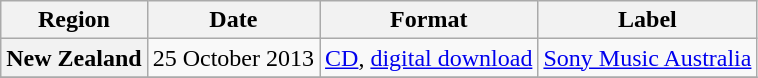<table class="wikitable plainrowheaders">
<tr>
<th scope="col">Region</th>
<th scope="col">Date</th>
<th scope="col">Format</th>
<th scope="col">Label</th>
</tr>
<tr>
<th scope="row">New Zealand</th>
<td>25 October 2013</td>
<td><a href='#'>CD</a>, <a href='#'>digital download</a></td>
<td><a href='#'>Sony Music Australia</a></td>
</tr>
<tr>
</tr>
</table>
